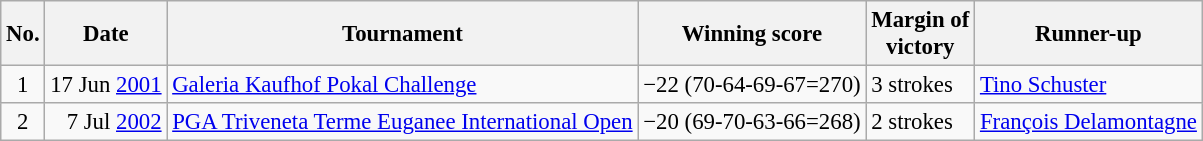<table class="wikitable" style="font-size:95%;">
<tr>
<th>No.</th>
<th>Date</th>
<th>Tournament</th>
<th>Winning score</th>
<th>Margin of<br>victory</th>
<th>Runner-up</th>
</tr>
<tr>
<td align=center>1</td>
<td align=right>17 Jun <a href='#'>2001</a></td>
<td><a href='#'>Galeria Kaufhof Pokal Challenge</a></td>
<td>−22 (70-64-69-67=270)</td>
<td>3 strokes</td>
<td> <a href='#'>Tino Schuster</a></td>
</tr>
<tr>
<td align=center>2</td>
<td align=right>7 Jul <a href='#'>2002</a></td>
<td><a href='#'>PGA Triveneta Terme Euganee International Open</a></td>
<td>−20 (69-70-63-66=268)</td>
<td>2 strokes</td>
<td> <a href='#'>François Delamontagne</a></td>
</tr>
</table>
